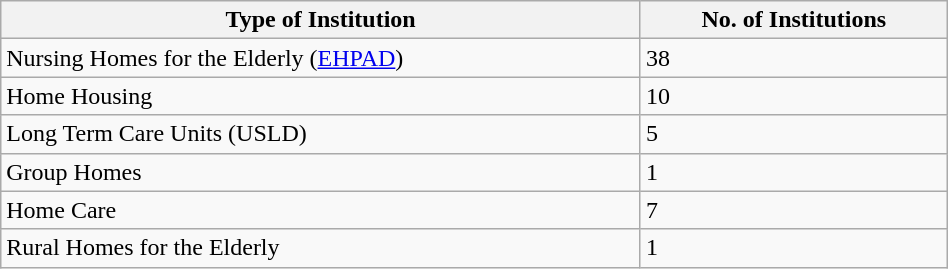<table class="wikitable centre" width="50%">
<tr>
<th>Type of Institution</th>
<th>No. of Institutions</th>
</tr>
<tr>
<td>Nursing Homes for the Elderly (<a href='#'>EHPAD</a>)</td>
<td>38</td>
</tr>
<tr>
<td>Home Housing</td>
<td>10</td>
</tr>
<tr>
<td>Long Term Care Units (USLD)</td>
<td>5</td>
</tr>
<tr>
<td>Group Homes</td>
<td>1</td>
</tr>
<tr>
<td>Home Care</td>
<td>7</td>
</tr>
<tr>
<td>Rural Homes for the Elderly</td>
<td>1</td>
</tr>
</table>
